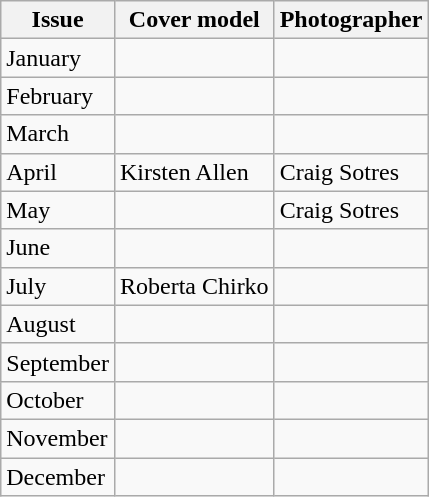<table class="wikitable">
<tr>
<th>Issue</th>
<th>Cover model</th>
<th>Photographer</th>
</tr>
<tr>
<td>January</td>
<td></td>
<td></td>
</tr>
<tr>
<td>February</td>
<td></td>
<td></td>
</tr>
<tr>
<td>March</td>
<td></td>
<td></td>
</tr>
<tr>
<td>April</td>
<td>Kirsten Allen</td>
<td>Craig Sotres</td>
</tr>
<tr>
<td>May</td>
<td></td>
<td>Craig Sotres</td>
</tr>
<tr>
<td>June</td>
<td></td>
<td></td>
</tr>
<tr>
<td>July</td>
<td>Roberta Chirko</td>
<td></td>
</tr>
<tr>
<td>August</td>
<td></td>
<td></td>
</tr>
<tr>
<td>September</td>
<td></td>
<td></td>
</tr>
<tr>
<td>October</td>
<td></td>
<td></td>
</tr>
<tr>
<td>November</td>
<td></td>
<td></td>
</tr>
<tr>
<td>December</td>
<td></td>
<td></td>
</tr>
</table>
